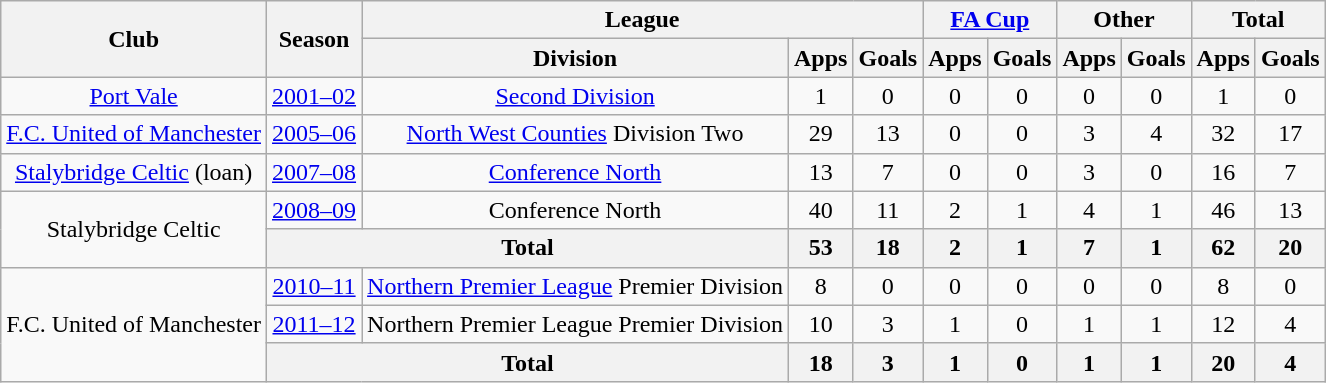<table class="wikitable" style="text-align:center">
<tr>
<th rowspan="2">Club</th>
<th rowspan="2">Season</th>
<th colspan="3">League</th>
<th colspan="2"><a href='#'>FA Cup</a></th>
<th colspan="2">Other</th>
<th colspan="2">Total</th>
</tr>
<tr>
<th>Division</th>
<th>Apps</th>
<th>Goals</th>
<th>Apps</th>
<th>Goals</th>
<th>Apps</th>
<th>Goals</th>
<th>Apps</th>
<th>Goals</th>
</tr>
<tr>
<td><a href='#'>Port Vale</a></td>
<td><a href='#'>2001–02</a></td>
<td><a href='#'>Second Division</a></td>
<td>1</td>
<td>0</td>
<td>0</td>
<td>0</td>
<td>0</td>
<td>0</td>
<td>1</td>
<td>0</td>
</tr>
<tr>
<td><a href='#'>F.C. United of Manchester</a></td>
<td><a href='#'>2005–06</a></td>
<td><a href='#'>North West Counties</a> Division Two</td>
<td>29</td>
<td>13</td>
<td>0</td>
<td>0</td>
<td>3</td>
<td>4</td>
<td>32</td>
<td>17</td>
</tr>
<tr>
<td><a href='#'>Stalybridge Celtic</a> (loan)</td>
<td><a href='#'>2007–08</a></td>
<td><a href='#'>Conference North</a></td>
<td>13</td>
<td>7</td>
<td>0</td>
<td>0</td>
<td>3</td>
<td>0</td>
<td>16</td>
<td>7</td>
</tr>
<tr>
<td rowspan="2">Stalybridge Celtic</td>
<td><a href='#'>2008–09</a></td>
<td>Conference North</td>
<td>40</td>
<td>11</td>
<td>2</td>
<td>1</td>
<td>4</td>
<td>1</td>
<td>46</td>
<td>13</td>
</tr>
<tr>
<th colspan="2">Total</th>
<th>53</th>
<th>18</th>
<th>2</th>
<th>1</th>
<th>7</th>
<th>1</th>
<th>62</th>
<th>20</th>
</tr>
<tr>
<td rowspan="3">F.C. United of Manchester</td>
<td><a href='#'>2010–11</a></td>
<td><a href='#'>Northern Premier League</a> Premier Division</td>
<td>8</td>
<td>0</td>
<td>0</td>
<td>0</td>
<td>0</td>
<td>0</td>
<td>8</td>
<td>0</td>
</tr>
<tr>
<td><a href='#'>2011–12</a></td>
<td>Northern Premier League Premier Division</td>
<td>10</td>
<td>3</td>
<td>1</td>
<td>0</td>
<td>1</td>
<td>1</td>
<td>12</td>
<td>4</td>
</tr>
<tr>
<th colspan="2">Total</th>
<th>18</th>
<th>3</th>
<th>1</th>
<th>0</th>
<th>1</th>
<th>1</th>
<th>20</th>
<th>4</th>
</tr>
</table>
